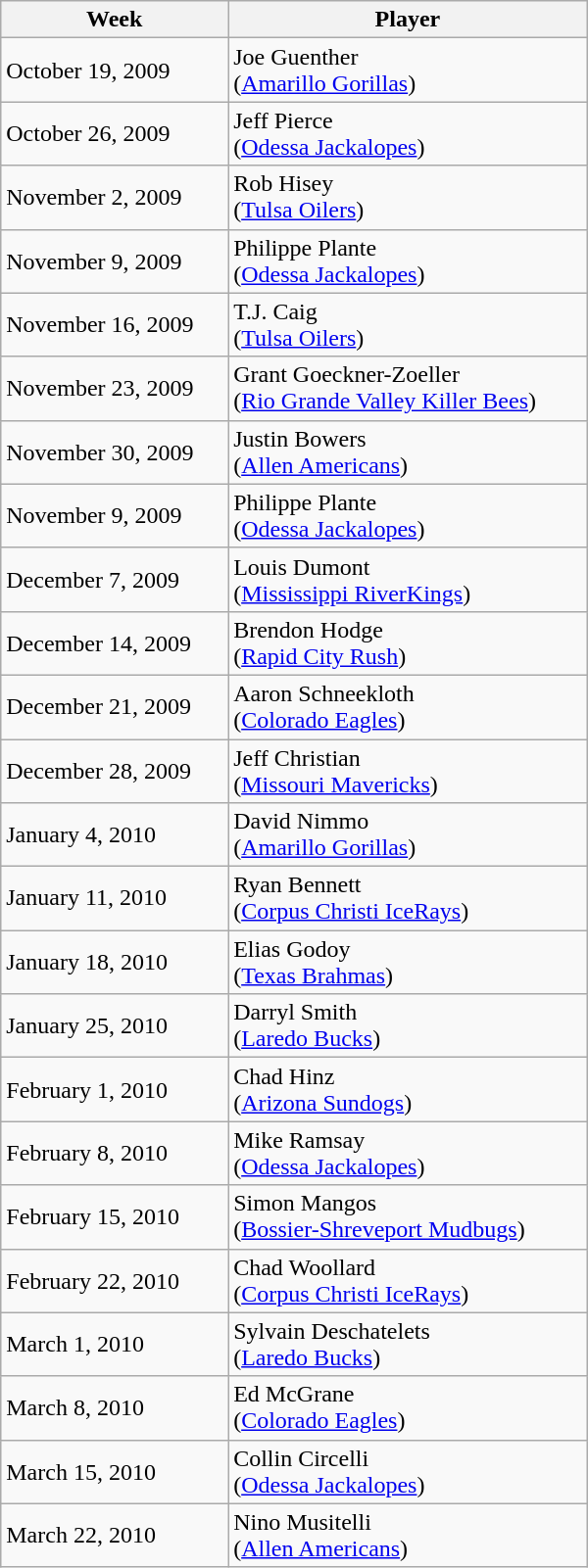<table class="wikitable" style="width: 25em;">
<tr align="center">
<th>Week</th>
<th>Player</th>
</tr>
<tr>
<td>October 19, 2009</td>
<td>Joe Guenther<br>(<a href='#'>Amarillo Gorillas</a>)</td>
</tr>
<tr>
<td>October 26, 2009</td>
<td>Jeff Pierce<br>(<a href='#'>Odessa Jackalopes</a>)</td>
</tr>
<tr>
<td>November 2, 2009</td>
<td>Rob Hisey<br>(<a href='#'>Tulsa Oilers</a>)</td>
</tr>
<tr>
<td>November 9, 2009</td>
<td>Philippe Plante<br>(<a href='#'>Odessa Jackalopes</a>)</td>
</tr>
<tr>
<td>November 16, 2009</td>
<td>T.J. Caig<br>(<a href='#'>Tulsa Oilers</a>)</td>
</tr>
<tr>
<td>November 23, 2009</td>
<td>Grant Goeckner-Zoeller<br>(<a href='#'>Rio Grande Valley Killer Bees</a>)</td>
</tr>
<tr>
<td>November 30, 2009</td>
<td>Justin Bowers<br>(<a href='#'>Allen Americans</a>)</td>
</tr>
<tr>
<td>November 9, 2009</td>
<td>Philippe Plante<br>(<a href='#'>Odessa Jackalopes</a>)</td>
</tr>
<tr>
<td>December 7, 2009</td>
<td>Louis Dumont<br>(<a href='#'>Mississippi RiverKings</a>)</td>
</tr>
<tr>
<td>December 14, 2009</td>
<td>Brendon Hodge<br>(<a href='#'>Rapid City Rush</a>)</td>
</tr>
<tr>
<td>December 21, 2009</td>
<td>Aaron Schneekloth<br>(<a href='#'>Colorado Eagles</a>)</td>
</tr>
<tr>
<td>December 28, 2009</td>
<td>Jeff Christian<br>(<a href='#'>Missouri Mavericks</a>)</td>
</tr>
<tr>
<td>January 4, 2010</td>
<td>David Nimmo<br>(<a href='#'>Amarillo Gorillas</a>)</td>
</tr>
<tr>
<td>January 11, 2010</td>
<td>Ryan Bennett<br>(<a href='#'>Corpus Christi IceRays</a>)</td>
</tr>
<tr>
<td>January 18, 2010</td>
<td>Elias Godoy<br>(<a href='#'>Texas Brahmas</a>)</td>
</tr>
<tr>
<td>January 25, 2010</td>
<td>Darryl Smith<br>(<a href='#'>Laredo Bucks</a>)</td>
</tr>
<tr>
<td>February 1, 2010</td>
<td>Chad Hinz<br>(<a href='#'>Arizona Sundogs</a>)</td>
</tr>
<tr>
<td>February 8, 2010</td>
<td>Mike Ramsay<br>(<a href='#'>Odessa Jackalopes</a>)</td>
</tr>
<tr>
<td>February 15, 2010</td>
<td>Simon Mangos<br>(<a href='#'>Bossier-Shreveport Mudbugs</a>)</td>
</tr>
<tr>
<td>February 22, 2010</td>
<td>Chad Woollard<br>(<a href='#'>Corpus Christi IceRays</a>)</td>
</tr>
<tr>
<td>March 1, 2010</td>
<td>Sylvain Deschatelets<br>(<a href='#'>Laredo Bucks</a>)</td>
</tr>
<tr>
<td>March 8, 2010</td>
<td>Ed McGrane<br>(<a href='#'>Colorado Eagles</a>)</td>
</tr>
<tr>
<td>March 15, 2010</td>
<td>Collin Circelli<br>(<a href='#'>Odessa Jackalopes</a>)</td>
</tr>
<tr>
<td>March 22, 2010</td>
<td>Nino Musitelli<br>(<a href='#'>Allen Americans</a>)</td>
</tr>
</table>
